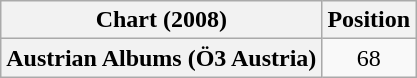<table class="wikitable plainrowheaders" style="text-align:center">
<tr>
<th scope="col">Chart (2008)</th>
<th scope="col">Position</th>
</tr>
<tr>
<th scope="row">Austrian Albums (Ö3 Austria)</th>
<td>68</td>
</tr>
</table>
